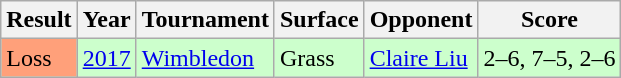<table class="wikitable">
<tr>
<th>Result</th>
<th>Year</th>
<th>Tournament</th>
<th>Surface</th>
<th>Opponent</th>
<th class="unsortable">Score</th>
</tr>
<tr style="background:#CCFFCC;">
<td bgcolor=ffa07a>Loss</td>
<td><a href='#'>2017</a></td>
<td><a href='#'>Wimbledon</a></td>
<td>Grass</td>
<td> <a href='#'>Claire Liu</a></td>
<td>2–6, 7–5, 2–6</td>
</tr>
</table>
